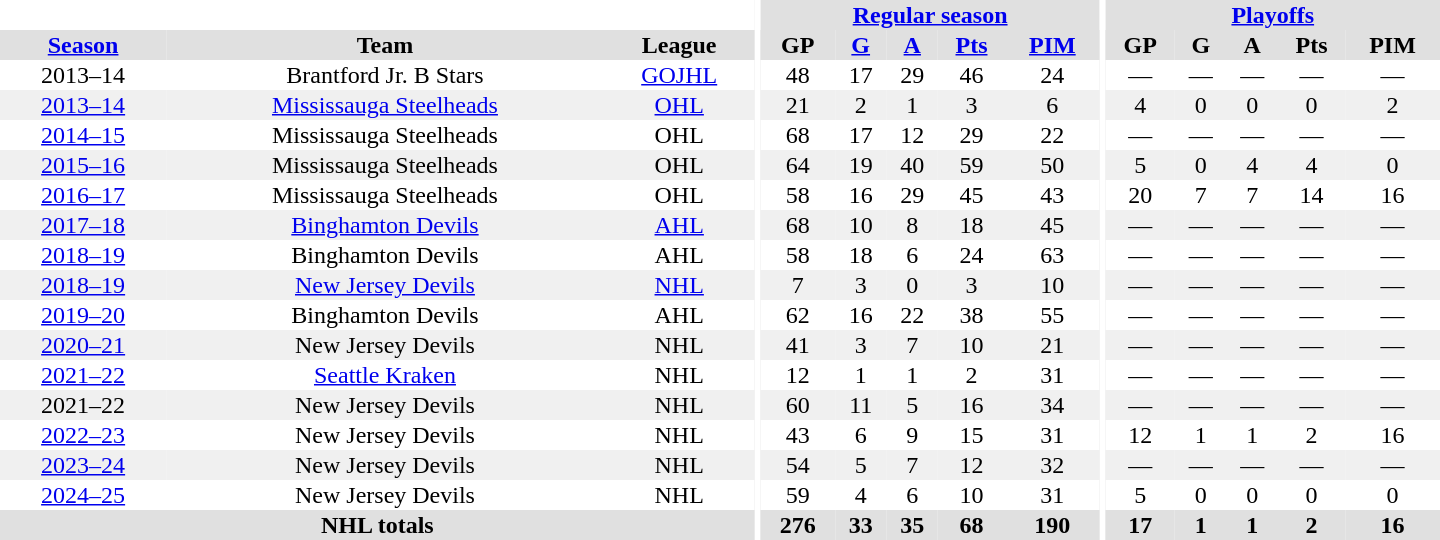<table border="0" cellpadding="1" cellspacing="0" style="text-align:center; width:60em;">
<tr bgcolor="#e0e0e0">
<th colspan="3" bgcolor="#ffffff"></th>
<th rowspan="99" bgcolor="#ffffff"></th>
<th colspan="5"><a href='#'>Regular season</a></th>
<th rowspan="99" bgcolor="#ffffff"></th>
<th colspan="5"><a href='#'>Playoffs</a></th>
</tr>
<tr bgcolor="#e0e0e0">
<th><a href='#'>Season</a></th>
<th>Team</th>
<th>League</th>
<th>GP</th>
<th><a href='#'>G</a></th>
<th><a href='#'>A</a></th>
<th><a href='#'>Pts</a></th>
<th><a href='#'>PIM</a></th>
<th>GP</th>
<th>G</th>
<th>A</th>
<th>Pts</th>
<th>PIM</th>
</tr>
<tr>
<td>2013–14</td>
<td>Brantford Jr. B Stars</td>
<td><a href='#'>GOJHL</a></td>
<td>48</td>
<td>17</td>
<td>29</td>
<td>46</td>
<td>24</td>
<td>—</td>
<td>—</td>
<td>—</td>
<td>—</td>
<td>—</td>
</tr>
<tr bgcolor="#f0f0f0">
<td><a href='#'>2013–14</a></td>
<td><a href='#'>Mississauga Steelheads</a></td>
<td><a href='#'>OHL</a></td>
<td>21</td>
<td>2</td>
<td>1</td>
<td>3</td>
<td>6</td>
<td>4</td>
<td>0</td>
<td>0</td>
<td>0</td>
<td>2</td>
</tr>
<tr>
<td><a href='#'>2014–15</a></td>
<td>Mississauga Steelheads</td>
<td>OHL</td>
<td>68</td>
<td>17</td>
<td>12</td>
<td>29</td>
<td>22</td>
<td>—</td>
<td>—</td>
<td>—</td>
<td>—</td>
<td>—</td>
</tr>
<tr bgcolor="#f0f0f0">
<td><a href='#'>2015–16</a></td>
<td>Mississauga Steelheads</td>
<td>OHL</td>
<td>64</td>
<td>19</td>
<td>40</td>
<td>59</td>
<td>50</td>
<td>5</td>
<td>0</td>
<td>4</td>
<td>4</td>
<td>0</td>
</tr>
<tr>
<td><a href='#'>2016–17</a></td>
<td>Mississauga Steelheads</td>
<td>OHL</td>
<td>58</td>
<td>16</td>
<td>29</td>
<td>45</td>
<td>43</td>
<td>20</td>
<td>7</td>
<td>7</td>
<td>14</td>
<td>16</td>
</tr>
<tr bgcolor="#f0f0f0">
<td><a href='#'>2017–18</a></td>
<td><a href='#'>Binghamton Devils</a></td>
<td><a href='#'>AHL</a></td>
<td>68</td>
<td>10</td>
<td>8</td>
<td>18</td>
<td>45</td>
<td>—</td>
<td>—</td>
<td>—</td>
<td>—</td>
<td>—</td>
</tr>
<tr>
<td><a href='#'>2018–19</a></td>
<td>Binghamton Devils</td>
<td>AHL</td>
<td>58</td>
<td>18</td>
<td>6</td>
<td>24</td>
<td>63</td>
<td>—</td>
<td>—</td>
<td>—</td>
<td>—</td>
<td>—</td>
</tr>
<tr bgcolor="#f0f0f0">
<td><a href='#'>2018–19</a></td>
<td><a href='#'>New Jersey Devils</a></td>
<td><a href='#'>NHL</a></td>
<td>7</td>
<td>3</td>
<td>0</td>
<td>3</td>
<td>10</td>
<td>—</td>
<td>—</td>
<td>—</td>
<td>—</td>
<td>—</td>
</tr>
<tr>
<td><a href='#'>2019–20</a></td>
<td>Binghamton Devils</td>
<td>AHL</td>
<td>62</td>
<td>16</td>
<td>22</td>
<td>38</td>
<td>55</td>
<td>—</td>
<td>—</td>
<td>—</td>
<td>—</td>
<td>—</td>
</tr>
<tr bgcolor="#f0f0f0">
<td><a href='#'>2020–21</a></td>
<td>New Jersey Devils</td>
<td>NHL</td>
<td>41</td>
<td>3</td>
<td>7</td>
<td>10</td>
<td>21</td>
<td>—</td>
<td>—</td>
<td>—</td>
<td>—</td>
<td>—</td>
</tr>
<tr>
<td><a href='#'>2021–22</a></td>
<td><a href='#'>Seattle Kraken</a></td>
<td>NHL</td>
<td>12</td>
<td>1</td>
<td>1</td>
<td>2</td>
<td>31</td>
<td>—</td>
<td>—</td>
<td>—</td>
<td>—</td>
<td>—</td>
</tr>
<tr bgcolor="#f0f0f0">
<td>2021–22</td>
<td>New Jersey Devils</td>
<td>NHL</td>
<td>60</td>
<td>11</td>
<td>5</td>
<td>16</td>
<td>34</td>
<td>—</td>
<td>—</td>
<td>—</td>
<td>—</td>
<td>—</td>
</tr>
<tr>
<td><a href='#'>2022–23</a></td>
<td>New Jersey Devils</td>
<td>NHL</td>
<td>43</td>
<td>6</td>
<td>9</td>
<td>15</td>
<td>31</td>
<td>12</td>
<td>1</td>
<td>1</td>
<td>2</td>
<td>16</td>
</tr>
<tr bgcolor="#f0f0f0">
<td><a href='#'>2023–24</a></td>
<td>New Jersey Devils</td>
<td>NHL</td>
<td>54</td>
<td>5</td>
<td>7</td>
<td>12</td>
<td>32</td>
<td>—</td>
<td>—</td>
<td>—</td>
<td>—</td>
<td>—</td>
</tr>
<tr>
<td><a href='#'>2024–25</a></td>
<td>New Jersey Devils</td>
<td>NHL</td>
<td>59</td>
<td>4</td>
<td>6</td>
<td>10</td>
<td>31</td>
<td>5</td>
<td>0</td>
<td>0</td>
<td>0</td>
<td>0</td>
</tr>
<tr bgcolor="#e0e0e0">
<th colspan="3">NHL totals</th>
<th>276</th>
<th>33</th>
<th>35</th>
<th>68</th>
<th>190</th>
<th>17</th>
<th>1</th>
<th>1</th>
<th>2</th>
<th>16</th>
</tr>
</table>
